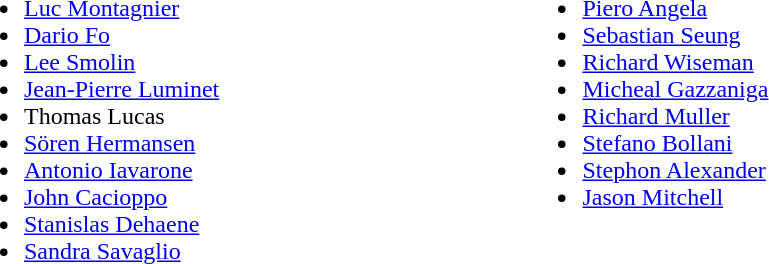<table cellpadding=4>
<tr>
<td width=1% align=left valign=top><br><ul><li><a href='#'>Luc Montagnier</a></li><li><a href='#'>Dario Fo</a></li><li><a href='#'>Lee Smolin</a></li><li><a href='#'>Jean-Pierre Luminet</a></li><li>Thomas Lucas</li><li><a href='#'>Sören Hermansen</a></li><li><a href='#'>Antonio Iavarone</a></li><li><a href='#'>John Cacioppo</a></li><li><a href='#'>Stanislas Dehaene</a></li><li><a href='#'>Sandra Savaglio</a></li></ul></td>
<td width=1% align=left valign=top><br><ul><li><a href='#'>Piero Angela</a></li><li><a href='#'>Sebastian Seung</a></li><li><a href='#'>Richard Wiseman</a></li><li><a href='#'>Micheal Gazzaniga</a></li><li><a href='#'>Richard Muller</a></li><li><a href='#'>Stefano Bollani</a></li><li><a href='#'>Stephon Alexander</a></li><li><a href='#'>Jason Mitchell</a></li></ul></td>
<td width=1% align=left valign=top></td>
<td width=1% align=left valign=top></td>
</tr>
</table>
